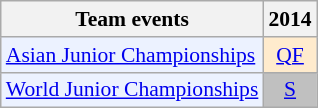<table class="wikitable" style="font-size: 90%; text-align:center">
<tr>
<th>Team events</th>
<th>2014</th>
</tr>
<tr>
<td bgcolor="#ECF2FF"; align="left"><a href='#'>Asian Junior Championships</a></td>
<td bgcolor=FFEBCD><a href='#'>QF</a></td>
</tr>
<tr>
<td bgcolor="#ECF2FF"; align="left"><a href='#'>World Junior Championships</a></td>
<td bgcolor=silver><a href='#'>S</a></td>
</tr>
</table>
